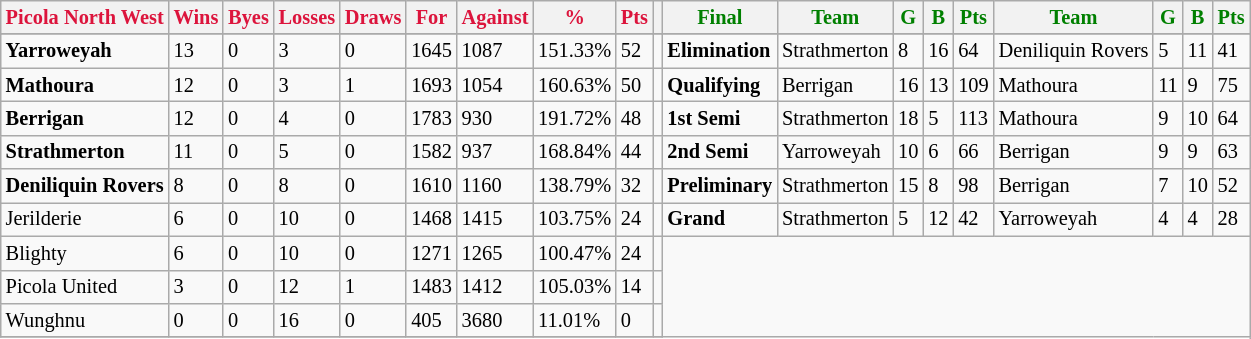<table style="font-size: 85%; text-align: left;" class="wikitable">
<tr>
<th style="color:crimson">Picola North West</th>
<th style="color:crimson">Wins</th>
<th style="color:crimson">Byes</th>
<th style="color:crimson">Losses</th>
<th style="color:crimson">Draws</th>
<th style="color:crimson">For</th>
<th style="color:crimson">Against</th>
<th style="color:crimson">%</th>
<th style="color:crimson">Pts</th>
<th></th>
<th style="color:green">Final</th>
<th style="color:green">Team</th>
<th style="color:green">G</th>
<th style="color:green">B</th>
<th style="color:green">Pts</th>
<th style="color:green">Team</th>
<th style="color:green">G</th>
<th style="color:green">B</th>
<th style="color:green">Pts</th>
</tr>
<tr>
</tr>
<tr>
</tr>
<tr>
<td><strong>	Yarroweyah	</strong></td>
<td>13</td>
<td>0</td>
<td>3</td>
<td>0</td>
<td>1645</td>
<td>1087</td>
<td>151.33%</td>
<td>52</td>
<td></td>
<td><strong>Elimination</strong></td>
<td>Strathmerton</td>
<td>8</td>
<td>16</td>
<td>64</td>
<td>Deniliquin Rovers</td>
<td>5</td>
<td>11</td>
<td>41</td>
</tr>
<tr>
<td><strong>	Mathoura	</strong></td>
<td>12</td>
<td>0</td>
<td>3</td>
<td>1</td>
<td>1693</td>
<td>1054</td>
<td>160.63%</td>
<td>50</td>
<td></td>
<td><strong>Qualifying</strong></td>
<td>Berrigan</td>
<td>16</td>
<td>13</td>
<td>109</td>
<td>Mathoura</td>
<td>11</td>
<td>9</td>
<td>75</td>
</tr>
<tr>
<td><strong>	Berrigan	</strong></td>
<td>12</td>
<td>0</td>
<td>4</td>
<td>0</td>
<td>1783</td>
<td>930</td>
<td>191.72%</td>
<td>48</td>
<td></td>
<td><strong>1st Semi</strong></td>
<td>Strathmerton</td>
<td>18</td>
<td>5</td>
<td>113</td>
<td>Mathoura</td>
<td>9</td>
<td>10</td>
<td>64</td>
</tr>
<tr>
<td><strong>	Strathmerton	</strong></td>
<td>11</td>
<td>0</td>
<td>5</td>
<td>0</td>
<td>1582</td>
<td>937</td>
<td>168.84%</td>
<td>44</td>
<td></td>
<td><strong>2nd Semi</strong></td>
<td>Yarroweyah</td>
<td>10</td>
<td>6</td>
<td>66</td>
<td>Berrigan</td>
<td>9</td>
<td>9</td>
<td>63</td>
</tr>
<tr>
<td><strong>	Deniliquin Rovers	</strong></td>
<td>8</td>
<td>0</td>
<td>8</td>
<td>0</td>
<td>1610</td>
<td>1160</td>
<td>138.79%</td>
<td>32</td>
<td></td>
<td><strong>Preliminary</strong></td>
<td>Strathmerton</td>
<td>15</td>
<td>8</td>
<td>98</td>
<td>Berrigan</td>
<td>7</td>
<td>10</td>
<td>52</td>
</tr>
<tr>
<td>Jerilderie</td>
<td>6</td>
<td>0</td>
<td>10</td>
<td>0</td>
<td>1468</td>
<td>1415</td>
<td>103.75%</td>
<td>24</td>
<td></td>
<td><strong>Grand</strong></td>
<td>Strathmerton</td>
<td>5</td>
<td>12</td>
<td>42</td>
<td>Yarroweyah</td>
<td>4</td>
<td>4</td>
<td>28</td>
</tr>
<tr>
<td>Blighty</td>
<td>6</td>
<td>0</td>
<td>10</td>
<td>0</td>
<td>1271</td>
<td>1265</td>
<td>100.47%</td>
<td>24</td>
<td></td>
</tr>
<tr>
<td>Picola United</td>
<td>3</td>
<td>0</td>
<td>12</td>
<td>1</td>
<td>1483</td>
<td>1412</td>
<td>105.03%</td>
<td>14</td>
<td></td>
</tr>
<tr>
<td>Wunghnu</td>
<td>0</td>
<td>0</td>
<td>16</td>
<td>0</td>
<td>405</td>
<td>3680</td>
<td>11.01%</td>
<td>0</td>
<td></td>
</tr>
<tr>
</tr>
</table>
